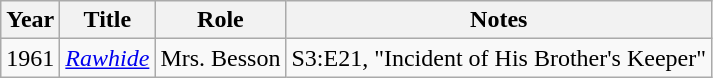<table class="wikitable">
<tr>
<th>Year</th>
<th>Title</th>
<th>Role</th>
<th>Notes</th>
</tr>
<tr>
<td>1961</td>
<td><em><a href='#'>Rawhide</a></em></td>
<td>Mrs. Besson</td>
<td>S3:E21, "Incident of His Brother's Keeper"</td>
</tr>
</table>
